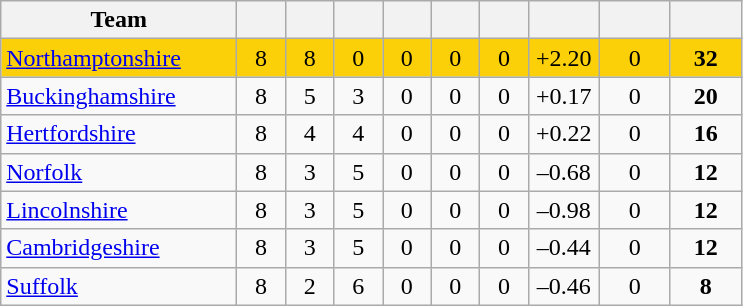<table class="wikitable" style="text-align:center">
<tr>
<th width="150">Team</th>
<th width="25"></th>
<th width="25"></th>
<th width="25"></th>
<th width="25"></th>
<th width="25"></th>
<th width="25"></th>
<th width="40"></th>
<th width="40"></th>
<th width="40"></th>
</tr>
<tr style="background:#fbd009">
<td style="text-align:left"><a href='#'>Northamptonshire</a></td>
<td>8</td>
<td>8</td>
<td>0</td>
<td>0</td>
<td>0</td>
<td>0</td>
<td>+2.20</td>
<td>0</td>
<td><strong>32</strong></td>
</tr>
<tr>
<td style="text-align:left"><a href='#'>Buckinghamshire</a></td>
<td>8</td>
<td>5</td>
<td>3</td>
<td>0</td>
<td>0</td>
<td>0</td>
<td>+0.17</td>
<td>0</td>
<td><strong>20</strong></td>
</tr>
<tr>
<td style="text-align:left"><a href='#'>Hertfordshire</a></td>
<td>8</td>
<td>4</td>
<td>4</td>
<td>0</td>
<td>0</td>
<td>0</td>
<td>+0.22</td>
<td>0</td>
<td><strong>16</strong></td>
</tr>
<tr>
<td style="text-align:left"><a href='#'>Norfolk</a></td>
<td>8</td>
<td>3</td>
<td>5</td>
<td>0</td>
<td>0</td>
<td>0</td>
<td>–0.68</td>
<td>0</td>
<td><strong>12</strong></td>
</tr>
<tr>
<td style="text-align:left"><a href='#'>Lincolnshire</a></td>
<td>8</td>
<td>3</td>
<td>5</td>
<td>0</td>
<td>0</td>
<td>0</td>
<td>–0.98</td>
<td>0</td>
<td><strong>12</strong></td>
</tr>
<tr>
<td style="text-align:left"><a href='#'>Cambridgeshire</a></td>
<td>8</td>
<td>3</td>
<td>5</td>
<td>0</td>
<td>0</td>
<td>0</td>
<td>–0.44</td>
<td>0</td>
<td><strong>12</strong></td>
</tr>
<tr>
<td style="text-align:left"><a href='#'>Suffolk</a></td>
<td>8</td>
<td>2</td>
<td>6</td>
<td>0</td>
<td>0</td>
<td>0</td>
<td>–0.46</td>
<td>0</td>
<td><strong>8</strong></td>
</tr>
</table>
